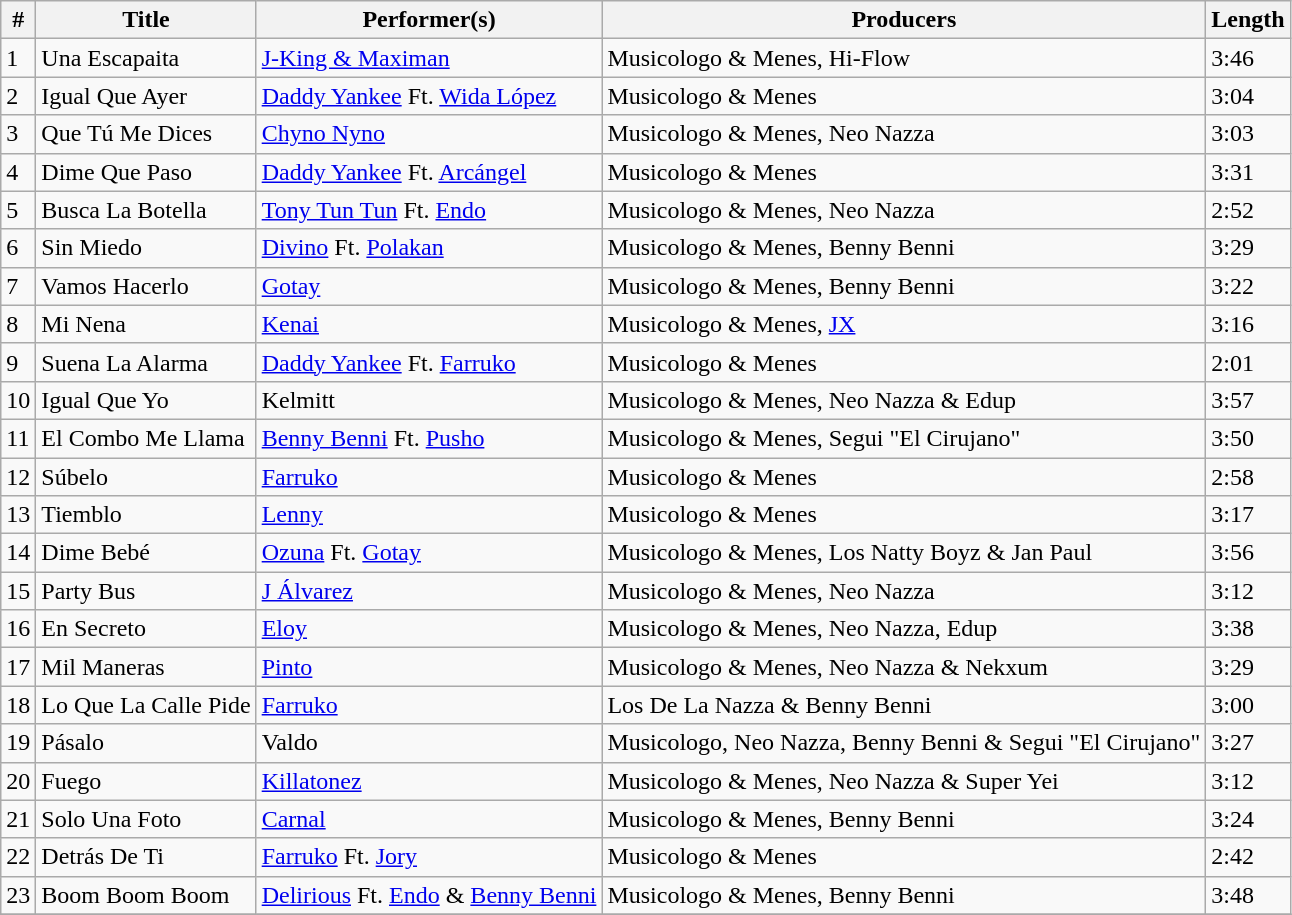<table class="wikitable">
<tr>
<th>#</th>
<th>Title</th>
<th>Performer(s)</th>
<th>Producers</th>
<th>Length</th>
</tr>
<tr>
<td>1</td>
<td>Una Escapaita</td>
<td><a href='#'>J-King & Maximan</a></td>
<td>Musicologo & Menes, Hi-Flow</td>
<td>3:46</td>
</tr>
<tr>
<td>2</td>
<td>Igual Que Ayer</td>
<td><a href='#'>Daddy Yankee</a> Ft. <a href='#'>Wida López</a></td>
<td>Musicologo & Menes</td>
<td>3:04</td>
</tr>
<tr>
<td>3</td>
<td>Que Tú Me Dices</td>
<td><a href='#'>Chyno Nyno</a></td>
<td>Musicologo & Menes, Neo Nazza</td>
<td>3:03</td>
</tr>
<tr>
<td>4</td>
<td>Dime Que Paso</td>
<td><a href='#'>Daddy Yankee</a> Ft. <a href='#'>Arcángel</a></td>
<td>Musicologo & Menes</td>
<td>3:31</td>
</tr>
<tr>
<td>5</td>
<td>Busca La Botella</td>
<td><a href='#'>Tony Tun Tun</a> Ft. <a href='#'>Endo</a></td>
<td>Musicologo & Menes, Neo Nazza</td>
<td>2:52</td>
</tr>
<tr>
<td>6</td>
<td>Sin Miedo</td>
<td><a href='#'>Divino</a> Ft. <a href='#'>Polakan</a></td>
<td>Musicologo & Menes, Benny Benni</td>
<td>3:29</td>
</tr>
<tr>
<td>7</td>
<td>Vamos Hacerlo</td>
<td><a href='#'>Gotay</a></td>
<td>Musicologo & Menes, Benny Benni</td>
<td>3:22</td>
</tr>
<tr>
<td>8</td>
<td>Mi Nena</td>
<td><a href='#'>Kenai</a></td>
<td>Musicologo & Menes, <a href='#'>JX</a></td>
<td>3:16</td>
</tr>
<tr>
<td>9</td>
<td>Suena La Alarma</td>
<td><a href='#'>Daddy Yankee</a> Ft. <a href='#'>Farruko</a></td>
<td>Musicologo & Menes</td>
<td>2:01</td>
</tr>
<tr>
<td>10</td>
<td>Igual Que Yo</td>
<td>Kelmitt</td>
<td>Musicologo & Menes, Neo Nazza & Edup</td>
<td>3:57</td>
</tr>
<tr>
<td>11</td>
<td>El Combo Me Llama</td>
<td><a href='#'>Benny Benni</a> Ft. <a href='#'>Pusho</a></td>
<td>Musicologo & Menes, Segui "El Cirujano"</td>
<td>3:50</td>
</tr>
<tr>
<td>12</td>
<td>Súbelo</td>
<td><a href='#'>Farruko</a></td>
<td>Musicologo & Menes</td>
<td>2:58</td>
</tr>
<tr>
<td>13</td>
<td>Tiemblo</td>
<td><a href='#'>Lenny</a></td>
<td>Musicologo & Menes</td>
<td>3:17</td>
</tr>
<tr>
<td>14</td>
<td>Dime Bebé</td>
<td><a href='#'>Ozuna</a> Ft. <a href='#'>Gotay</a></td>
<td>Musicologo & Menes, Los Natty Boyz & Jan Paul</td>
<td>3:56</td>
</tr>
<tr>
<td>15</td>
<td>Party Bus</td>
<td><a href='#'>J Álvarez</a></td>
<td>Musicologo & Menes, Neo Nazza</td>
<td>3:12</td>
</tr>
<tr>
<td>16</td>
<td>En Secreto</td>
<td><a href='#'>Eloy</a></td>
<td>Musicologo & Menes, Neo Nazza, Edup</td>
<td>3:38</td>
</tr>
<tr>
<td>17</td>
<td>Mil Maneras</td>
<td><a href='#'>Pinto</a></td>
<td>Musicologo & Menes, Neo Nazza & Nekxum</td>
<td>3:29</td>
</tr>
<tr>
<td>18</td>
<td>Lo Que La Calle Pide</td>
<td><a href='#'>Farruko</a></td>
<td>Los De La Nazza & Benny Benni</td>
<td>3:00</td>
</tr>
<tr>
<td>19</td>
<td>Pásalo</td>
<td>Valdo</td>
<td>Musicologo, Neo Nazza, Benny Benni & Segui "El Cirujano"</td>
<td>3:27</td>
</tr>
<tr>
<td>20</td>
<td>Fuego</td>
<td><a href='#'>Killatonez</a></td>
<td>Musicologo & Menes, Neo Nazza & Super Yei</td>
<td>3:12</td>
</tr>
<tr>
<td>21</td>
<td>Solo Una Foto</td>
<td><a href='#'>Carnal</a></td>
<td>Musicologo & Menes, Benny Benni</td>
<td>3:24</td>
</tr>
<tr>
<td>22</td>
<td>Detrás De Ti</td>
<td><a href='#'>Farruko</a> Ft. <a href='#'>Jory</a></td>
<td>Musicologo & Menes</td>
<td>2:42</td>
</tr>
<tr>
<td>23</td>
<td>Boom Boom Boom</td>
<td><a href='#'>Delirious</a> Ft. <a href='#'>Endo</a> & <a href='#'>Benny Benni</a></td>
<td>Musicologo & Menes, Benny Benni</td>
<td>3:48</td>
</tr>
<tr>
</tr>
</table>
